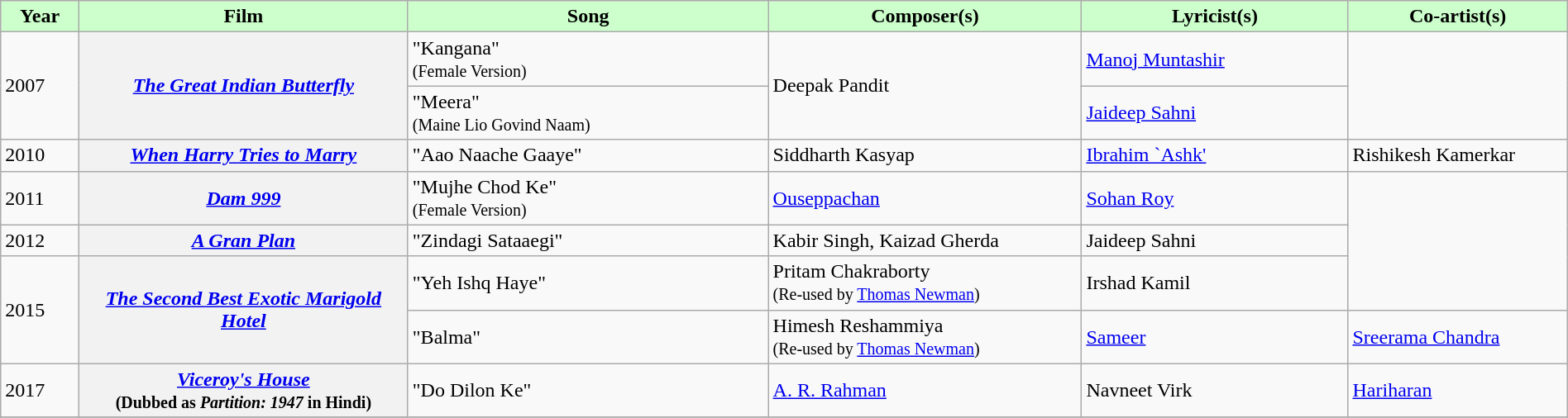<table class="wikitable plainrowheaders" style="width:100%;" textcolor:#000ghhhhh;">
<tr style="background:#cfc; text-align:center;">
<td scope="col" style="width:5%;"><strong>Year</strong></td>
<td scope="col" style="width:21%;"><strong>Film</strong></td>
<td scope="col" style="width:23%;"><strong>Song</strong></td>
<td scope="col" style="width:20%;"><strong>Composer(s)</strong></td>
<td scope="col" style="width:17%;"><strong>Lyricist(s)</strong></td>
<td scope="col" style="width:18%;"><strong>Co-artist(s)</strong></td>
</tr>
<tr>
<td rowspan="2">2007</td>
<th scope="row" rowspan="2"><em><a href='#'>The Great Indian Butterfly</a></em></th>
<td>"Kangana"<br><small>(Female Version)</small></td>
<td rowspan="2">Deepak Pandit</td>
<td><a href='#'>Manoj Muntashir</a></td>
<td rowspan="2"></td>
</tr>
<tr>
<td>"Meera"<br><small>(Maine Lio Govind Naam)</small></td>
<td><a href='#'>Jaideep Sahni</a></td>
</tr>
<tr>
<td>2010</td>
<th scope="row"><em><a href='#'>When Harry Tries to Marry</a></em></th>
<td>"Aao Naache Gaaye"</td>
<td>Siddharth Kasyap</td>
<td><a href='#'>Ibrahim `Ashk'</a></td>
<td>Rishikesh Kamerkar</td>
</tr>
<tr>
<td>2011</td>
<th scope="row"><em><a href='#'>Dam 999</a></em></th>
<td>"Mujhe Chod Ke"<br><small>(Female Version)</small></td>
<td><a href='#'>Ouseppachan</a></td>
<td><a href='#'>Sohan Roy</a></td>
<td rowspan="3"></td>
</tr>
<tr>
<td>2012</td>
<th scope="row"><em><a href='#'>A Gran Plan</a></em></th>
<td>"Zindagi Sataaegi"</td>
<td>Kabir Singh, Kaizad Gherda</td>
<td>Jaideep Sahni</td>
</tr>
<tr>
<td rowspan="2">2015</td>
<th scope="row" rowspan="2"><em><a href='#'>The Second Best Exotic Marigold Hotel</a></em></th>
<td>"Yeh Ishq Haye"</td>
<td>Pritam Chakraborty<br><small>(Re-used by <a href='#'>Thomas Newman</a>)</small></td>
<td>Irshad Kamil</td>
</tr>
<tr>
<td>"Balma"</td>
<td>Himesh Reshammiya<br><small>(Re-used by <a href='#'>Thomas Newman</a>)</small></td>
<td><a href='#'>Sameer</a></td>
<td><a href='#'>Sreerama Chandra</a></td>
</tr>
<tr>
<td>2017</td>
<th scope="row"><em><a href='#'>Viceroy's House</a></em><br><small>(Dubbed as <em>Partition: 1947</em> in Hindi)</small></th>
<td>"Do Dilon Ke"</td>
<td><a href='#'>A. R. Rahman</a></td>
<td>Navneet Virk</td>
<td><a href='#'>Hariharan</a></td>
</tr>
<tr>
</tr>
</table>
